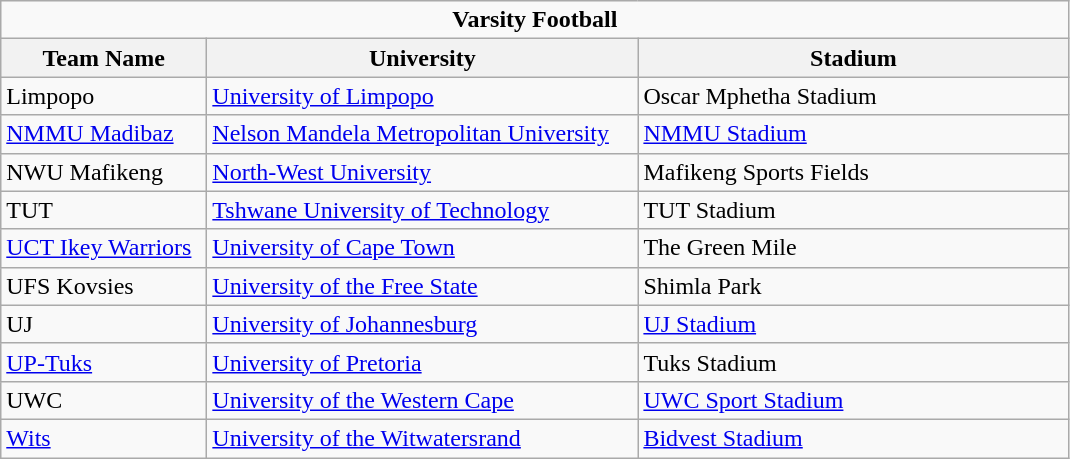<table class="wikitable">
<tr>
<td colspan=3 align=center><strong>Varsity Football</strong></td>
</tr>
<tr>
<th width="130">Team Name</th>
<th width="280">University</th>
<th width="280">Stadium</th>
</tr>
<tr>
<td>Limpopo</td>
<td><a href='#'>University of Limpopo</a></td>
<td>Oscar Mphetha Stadium</td>
</tr>
<tr>
<td><a href='#'>NMMU Madibaz</a></td>
<td><a href='#'>Nelson Mandela Metropolitan University</a></td>
<td><a href='#'>NMMU Stadium</a></td>
</tr>
<tr>
<td>NWU Mafikeng</td>
<td><a href='#'>North-West University</a></td>
<td>Mafikeng Sports Fields</td>
</tr>
<tr>
<td>TUT</td>
<td><a href='#'>Tshwane University of Technology</a></td>
<td>TUT Stadium</td>
</tr>
<tr>
<td><a href='#'>UCT Ikey Warriors</a></td>
<td><a href='#'>University of Cape Town</a></td>
<td>The Green Mile</td>
</tr>
<tr>
<td>UFS Kovsies</td>
<td><a href='#'>University of the Free State</a></td>
<td>Shimla Park</td>
</tr>
<tr>
<td>UJ</td>
<td><a href='#'>University of Johannesburg</a></td>
<td><a href='#'>UJ Stadium</a></td>
</tr>
<tr>
<td><a href='#'>UP-Tuks</a></td>
<td><a href='#'>University of Pretoria</a></td>
<td>Tuks Stadium</td>
</tr>
<tr>
<td>UWC</td>
<td><a href='#'>University of the Western Cape</a></td>
<td><a href='#'>UWC Sport Stadium</a></td>
</tr>
<tr>
<td><a href='#'>Wits</a></td>
<td><a href='#'>University of the Witwatersrand</a></td>
<td><a href='#'>Bidvest Stadium</a></td>
</tr>
</table>
